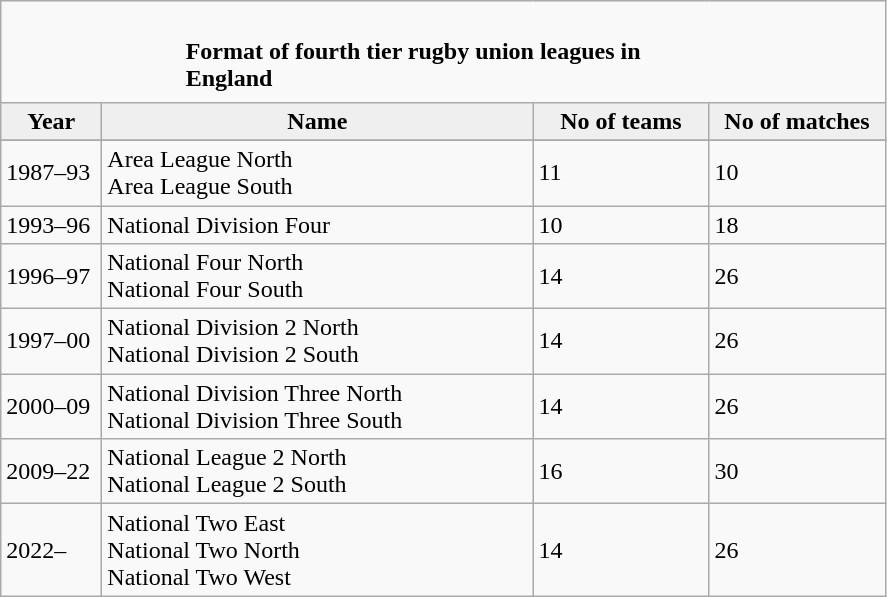<table class="wikitable" style="text-align: left;">
<tr>
<td colspan="11" cellpadding="0" cellspacing="0"><br><table border="0" style="width:100%;" cellpadding="0" cellspacing="0">
<tr>
<td style="width:20%; border:0;"></td>
<td style="border:0;"><strong> Format of fourth tier rugby union leagues in England</strong></td>
<td style="width:20%; border:0;"></td>
</tr>
</table>
</td>
</tr>
<tr>
<th style="background:#efefef; width:60px;">Year</th>
<th style="background:#efefef; width:280px;">Name</th>
<th style="background:#efefef; width:110px;">No of teams</th>
<th style="background:#efefef; width:110px;">No of matches</th>
</tr>
<tr align=left>
</tr>
<tr>
<td>1987–93</td>
<td>Area League North<br>Area League South</td>
<td>11</td>
<td>10</td>
</tr>
<tr>
<td>1993–96</td>
<td>National Division Four</td>
<td>10</td>
<td>18</td>
</tr>
<tr>
<td>1996–97</td>
<td>National Four North<br>National Four South</td>
<td>14</td>
<td>26</td>
</tr>
<tr>
<td>1997–00</td>
<td>National Division 2 North<br>National Division 2 South</td>
<td>14</td>
<td>26</td>
</tr>
<tr>
<td>2000–09</td>
<td>National Division Three North<br>National Division Three South</td>
<td>14</td>
<td>26</td>
</tr>
<tr>
<td>2009–22</td>
<td>National League 2 North<br>National League 2 South</td>
<td>16</td>
<td>30</td>
</tr>
<tr>
<td>2022–</td>
<td>National Two East<br>National Two North<br>National Two West</td>
<td>14</td>
<td>26</td>
</tr>
</table>
